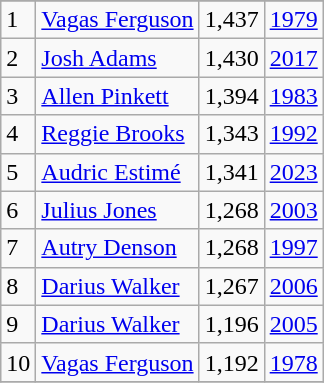<table class="wikitable">
<tr>
</tr>
<tr>
<td>1</td>
<td><a href='#'>Vagas Ferguson</a></td>
<td>1,437</td>
<td><a href='#'>1979</a></td>
</tr>
<tr>
<td>2</td>
<td><a href='#'>Josh Adams</a></td>
<td>1,430</td>
<td><a href='#'>2017</a></td>
</tr>
<tr>
<td>3</td>
<td><a href='#'>Allen Pinkett</a></td>
<td>1,394</td>
<td><a href='#'>1983</a></td>
</tr>
<tr>
<td>4</td>
<td><a href='#'>Reggie Brooks</a></td>
<td>1,343</td>
<td><a href='#'>1992</a></td>
</tr>
<tr>
<td>5</td>
<td><a href='#'>Audric Estimé</a></td>
<td>1,341</td>
<td><a href='#'>2023</a></td>
</tr>
<tr>
<td>6</td>
<td><a href='#'>Julius Jones</a></td>
<td>1,268</td>
<td><a href='#'>2003</a></td>
</tr>
<tr>
<td>7</td>
<td><a href='#'>Autry Denson</a></td>
<td>1,268</td>
<td><a href='#'>1997</a></td>
</tr>
<tr>
<td>8</td>
<td><a href='#'>Darius Walker</a></td>
<td>1,267</td>
<td><a href='#'>2006</a></td>
</tr>
<tr>
<td>9</td>
<td><a href='#'>Darius Walker</a></td>
<td>1,196</td>
<td><a href='#'>2005</a></td>
</tr>
<tr>
<td>10</td>
<td><a href='#'>Vagas Ferguson</a></td>
<td>1,192</td>
<td><a href='#'>1978</a></td>
</tr>
<tr>
</tr>
</table>
